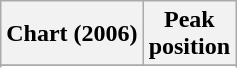<table class="wikitable sortable plainrowheaders" style="text-align:center;">
<tr>
<th scope="col">Chart (2006)</th>
<th scope="col">Peak<br>position</th>
</tr>
<tr>
</tr>
<tr>
</tr>
</table>
